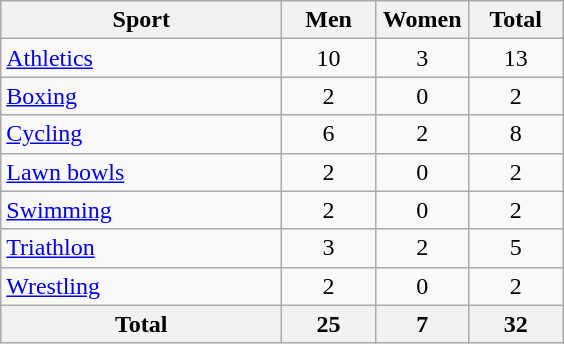<table class="wikitable sortable" style="text-align:center;">
<tr>
<th width=180>Sport</th>
<th width=55>Men</th>
<th width=55>Women</th>
<th width=55>Total</th>
</tr>
<tr>
<td align=left><a href='#'>Athletics</a></td>
<td>10</td>
<td>3</td>
<td>13</td>
</tr>
<tr>
<td align=left><a href='#'>Boxing</a></td>
<td>2</td>
<td>0</td>
<td>2</td>
</tr>
<tr>
<td align=left><a href='#'>Cycling</a></td>
<td>6</td>
<td>2</td>
<td>8</td>
</tr>
<tr>
<td align=left><a href='#'>Lawn bowls</a></td>
<td>2</td>
<td>0</td>
<td>2</td>
</tr>
<tr>
<td align=left><a href='#'>Swimming</a></td>
<td>2</td>
<td>0</td>
<td>2</td>
</tr>
<tr>
<td align=left><a href='#'>Triathlon</a></td>
<td>3</td>
<td>2</td>
<td>5</td>
</tr>
<tr>
<td align=left><a href='#'>Wrestling</a></td>
<td>2</td>
<td>0</td>
<td>2</td>
</tr>
<tr>
<th>Total</th>
<th>25</th>
<th>7</th>
<th>32</th>
</tr>
</table>
